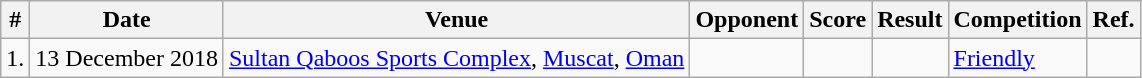<table class="wikitable">
<tr>
<th>#</th>
<th>Date</th>
<th>Venue</th>
<th>Opponent</th>
<th>Score</th>
<th>Result</th>
<th>Competition</th>
<th>Ref.</th>
</tr>
<tr>
<td>1.</td>
<td>13 December 2018</td>
<td><a href='#'>Sultan Qaboos Sports Complex</a>, <a href='#'>Muscat</a>, <a href='#'>Oman</a></td>
<td></td>
<td></td>
<td></td>
<td><a href='#'>Friendly</a></td>
<td></td>
</tr>
</table>
